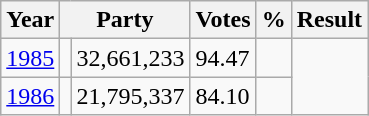<table class="wikitable">
<tr>
<th>Year</th>
<th colspan="2">Party</th>
<th>Votes</th>
<th>%</th>
<th>Result</th>
</tr>
<tr>
<td><a href='#'>1985</a></td>
<td></td>
<td>32,661,233</td>
<td>94.47</td>
<td></td>
</tr>
<tr>
<td><a href='#'>1986</a></td>
<td></td>
<td>21,795,337</td>
<td>84.10</td>
<td></td>
</tr>
</table>
